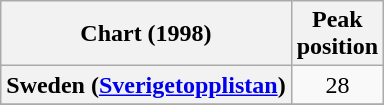<table class="wikitable sortable plainrowheaders">
<tr>
<th>Chart (1998)</th>
<th>Peak<br>position</th>
</tr>
<tr>
<th scope="row">Sweden (<a href='#'>Sverigetopplistan</a>)</th>
<td align="center">28</td>
</tr>
<tr>
</tr>
</table>
